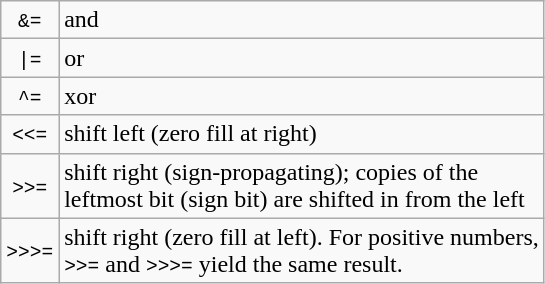<table class="wikitable">
<tr>
<td align="center"><code>&=</code></td>
<td>and</td>
</tr>
<tr>
<td align="center"><code>|=</code></td>
<td>or</td>
</tr>
<tr>
<td align="center"><code>^=</code></td>
<td>xor</td>
</tr>
<tr>
<td align="center"><code><<=</code></td>
<td>shift left (zero fill at right)</td>
</tr>
<tr>
<td align="center"><code>>>=</code></td>
<td>shift right (sign-propagating); copies of the<br>leftmost bit (sign bit) are shifted in from the left</td>
</tr>
<tr>
<td align="center"><code>>>>=</code></td>
<td>shift right (zero fill at left). For positive numbers,<br><code>>>=</code> and <code>>>>=</code> yield the same result.</td>
</tr>
</table>
